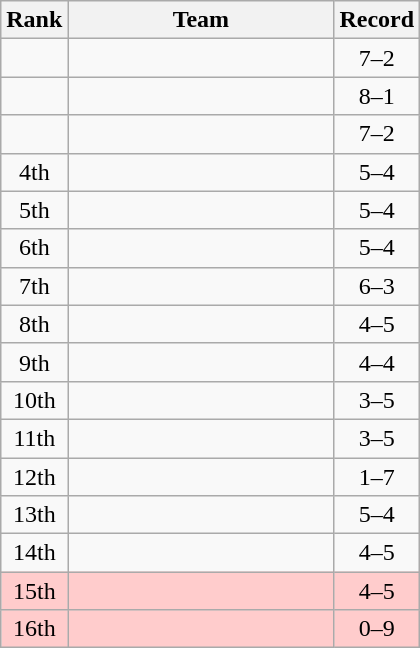<table class=wikitable style="text-align:center;">
<tr>
<th>Rank</th>
<th width=170>Team</th>
<th>Record</th>
</tr>
<tr>
<td></td>
<td align=left></td>
<td>7–2</td>
</tr>
<tr>
<td></td>
<td align=left></td>
<td>8–1</td>
</tr>
<tr>
<td></td>
<td align=left></td>
<td>7–2</td>
</tr>
<tr>
<td>4th</td>
<td align=left></td>
<td>5–4</td>
</tr>
<tr>
<td>5th</td>
<td align=left></td>
<td>5–4</td>
</tr>
<tr>
<td>6th</td>
<td align=left></td>
<td>5–4</td>
</tr>
<tr>
<td>7th</td>
<td align=left></td>
<td>6–3</td>
</tr>
<tr>
<td>8th</td>
<td align=left></td>
<td>4–5</td>
</tr>
<tr>
<td>9th</td>
<td align=left></td>
<td>4–4</td>
</tr>
<tr>
<td>10th</td>
<td align=left></td>
<td>3–5</td>
</tr>
<tr>
<td>11th</td>
<td align=left></td>
<td>3–5</td>
</tr>
<tr>
<td>12th</td>
<td align=left></td>
<td>1–7</td>
</tr>
<tr>
<td>13th</td>
<td align=left></td>
<td>5–4</td>
</tr>
<tr>
<td>14th</td>
<td align=left></td>
<td>4–5</td>
</tr>
<tr bgcolor=#ffcccc>
<td>15th</td>
<td align=left></td>
<td>4–5</td>
</tr>
<tr bgcolor=#ffcccc>
<td>16th</td>
<td align=left></td>
<td>0–9</td>
</tr>
</table>
